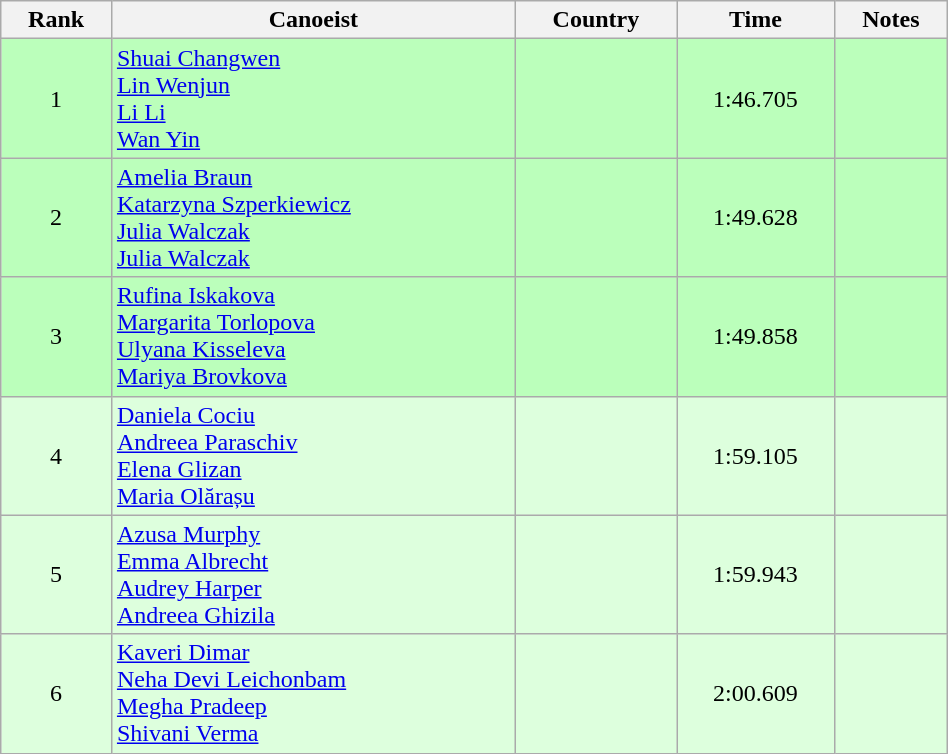<table class="wikitable" style="text-align:center;width: 50%">
<tr>
<th>Rank</th>
<th>Canoeist</th>
<th>Country</th>
<th>Time</th>
<th>Notes</th>
</tr>
<tr bgcolor=bbffbb>
<td>1</td>
<td align="left"><a href='#'>Shuai Changwen</a><br><a href='#'>Lin Wenjun</a><br><a href='#'>Li Li</a><br><a href='#'>Wan Yin</a></td>
<td align="left"></td>
<td>1:46.705</td>
<td></td>
</tr>
<tr bgcolor=bbffbb>
<td>2</td>
<td align="left"><a href='#'>Amelia Braun</a><br><a href='#'>Katarzyna Szperkiewicz</a><br><a href='#'>Julia Walczak</a><br><a href='#'>Julia Walczak</a></td>
<td align="left"></td>
<td>1:49.628</td>
<td></td>
</tr>
<tr bgcolor=bbffbb>
<td>3</td>
<td align="left"><a href='#'>Rufina Iskakova</a><br><a href='#'>Margarita Torlopova</a><br><a href='#'>Ulyana Kisseleva</a><br><a href='#'>Mariya Brovkova</a></td>
<td align="left"></td>
<td>1:49.858</td>
<td></td>
</tr>
<tr bgcolor=ddffdd>
<td>4</td>
<td align="left"><a href='#'>Daniela Cociu</a><br><a href='#'>Andreea Paraschiv</a><br><a href='#'>Elena Glizan</a><br><a href='#'>Maria Olărașu</a></td>
<td align="left"></td>
<td>1:59.105</td>
<td></td>
</tr>
<tr bgcolor=ddffdd>
<td>5</td>
<td align="left"><a href='#'>Azusa Murphy</a><br><a href='#'>Emma Albrecht</a><br><a href='#'>Audrey Harper</a><br><a href='#'>Andreea Ghizila</a></td>
<td align="left"></td>
<td>1:59.943</td>
<td></td>
</tr>
<tr bgcolor=ddffdd>
<td>6</td>
<td align="left"><a href='#'>Kaveri Dimar</a><br><a href='#'>Neha Devi Leichonbam</a><br><a href='#'>Megha Pradeep</a><br><a href='#'>Shivani Verma</a></td>
<td align="left"></td>
<td>2:00.609</td>
<td></td>
</tr>
</table>
